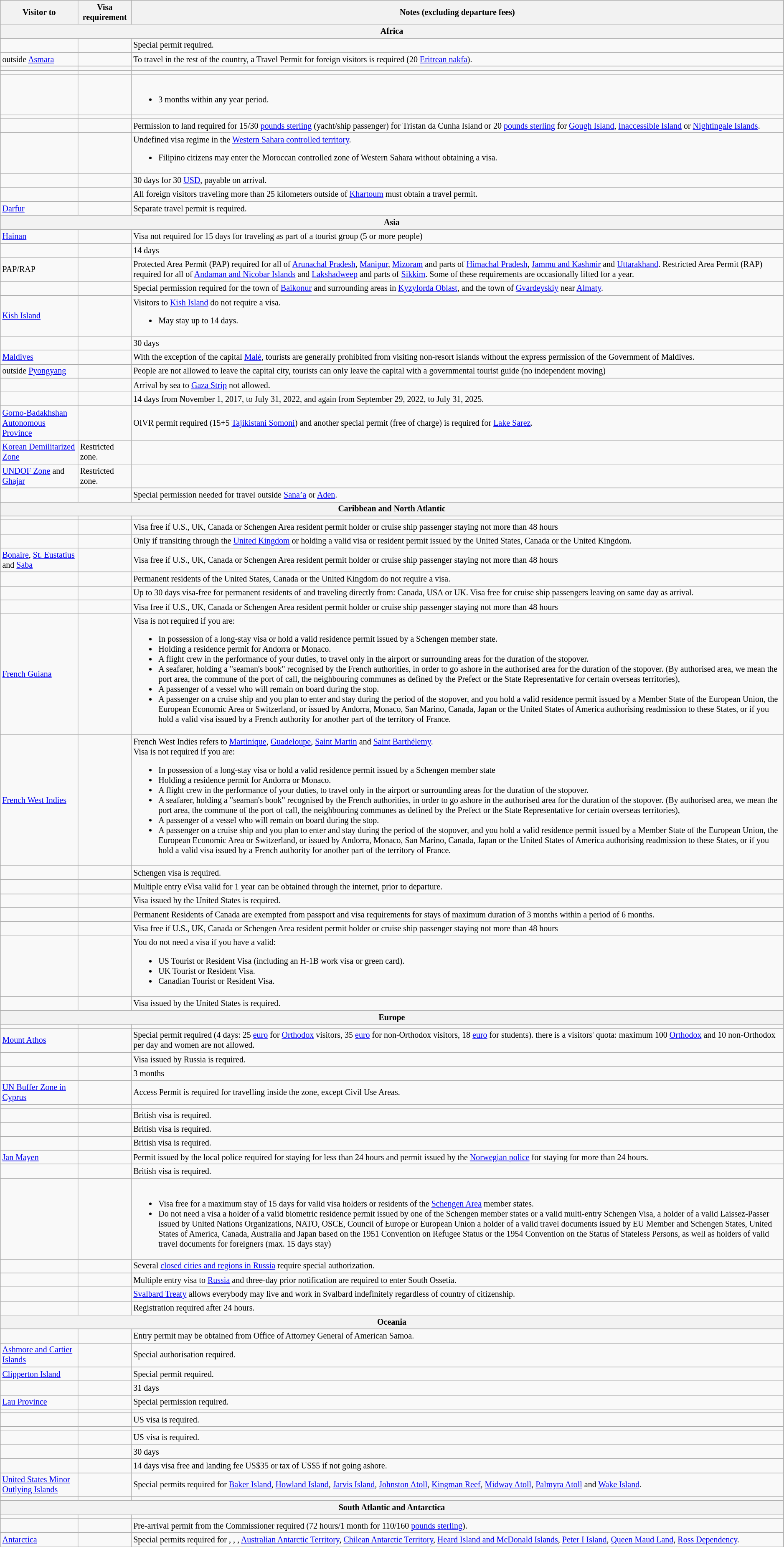<table class="wikitable" style="text-align: left; font-size: smaller; table-layout: fixed; ">
<tr>
<th>Visitor to</th>
<th>Visa requirement</th>
<th>Notes (excluding departure fees)</th>
</tr>
<tr>
<th colspan="3">Africa</th>
</tr>
<tr>
<td></td>
<td></td>
<td>Special permit required.</td>
</tr>
<tr>
<td> outside <a href='#'>Asmara</a></td>
<td></td>
<td>To travel in the rest of the country, a Travel Permit for foreign visitors is required (20 <a href='#'>Eritrean nakfa</a>).</td>
</tr>
<tr>
<td></td>
<td></td>
<td></td>
</tr>
<tr>
<td></td>
<td></td>
<td></td>
</tr>
<tr>
<td></td>
<td></td>
<td><br><ul><li>3 months within any year period.</li></ul></td>
</tr>
<tr>
<td></td>
<td></td>
<td></td>
</tr>
<tr>
<td></td>
<td></td>
<td>Permission to land required for 15/30 <a href='#'>pounds sterling</a> (yacht/ship passenger) for Tristan da Cunha Island or 20 <a href='#'>pounds sterling</a> for <a href='#'>Gough Island</a>, <a href='#'>Inaccessible Island</a> or <a href='#'>Nightingale Islands</a>.</td>
</tr>
<tr>
<td></td>
<td></td>
<td>Undefined visa regime in the <a href='#'>Western Sahara controlled territory</a>.<br><ul><li>Filipino citizens may enter the Moroccan controlled zone of Western Sahara without obtaining a visa.</li></ul></td>
</tr>
<tr>
<td></td>
<td></td>
<td>30 days for 30 <a href='#'>USD</a>, payable on arrival.</td>
</tr>
<tr>
<td></td>
<td></td>
<td>All foreign visitors traveling more than 25 kilometers outside of <a href='#'>Khartoum</a> must obtain a travel permit.</td>
</tr>
<tr>
<td> <a href='#'>Darfur</a></td>
<td></td>
<td>Separate travel permit is required.</td>
</tr>
<tr>
<th colspan="3">Asia</th>
</tr>
<tr>
<td> <a href='#'>Hainan</a></td>
<td></td>
<td>Visa not required for 15 days for traveling as part of a tourist group (5 or more people)</td>
</tr>
<tr>
<td></td>
<td></td>
<td>14 days</td>
</tr>
<tr>
<td> PAP/RAP</td>
<td></td>
<td>Protected Area Permit (PAP) required for all of <a href='#'>Arunachal Pradesh</a>, <a href='#'>Manipur</a>, <a href='#'>Mizoram</a> and parts of <a href='#'>Himachal Pradesh</a>, <a href='#'>Jammu and Kashmir</a> and <a href='#'>Uttarakhand</a>. Restricted Area Permit (RAP) required for all of <a href='#'>Andaman and Nicobar Islands</a> and <a href='#'>Lakshadweep</a> and parts of <a href='#'>Sikkim</a>. Some of these requirements are occasionally lifted for a year.</td>
</tr>
<tr>
<td></td>
<td></td>
<td>Special permission required for the town of <a href='#'>Baikonur</a> and surrounding areas in <a href='#'>Kyzylorda Oblast</a>, and the town of <a href='#'>Gvardeyskiy</a> near <a href='#'>Almaty</a>.</td>
</tr>
<tr>
<td> <a href='#'>Kish Island</a></td>
<td></td>
<td>Visitors to <a href='#'>Kish Island</a> do not require a visa.<br><ul><li>May stay up to 14 days.</li></ul></td>
</tr>
<tr>
<td></td>
<td></td>
<td>30 days</td>
</tr>
<tr>
<td> <a href='#'>Maldives</a></td>
<td></td>
<td>With the exception of the capital <a href='#'>Malé</a>, tourists are generally prohibited from visiting non-resort islands without the express permission of the Government of Maldives.</td>
</tr>
<tr>
<td> outside <a href='#'>Pyongyang</a></td>
<td></td>
<td>People are not allowed to leave the capital city, tourists can only leave the capital with a governmental tourist guide (no independent moving)</td>
</tr>
<tr>
<td></td>
<td></td>
<td>Arrival by sea to <a href='#'>Gaza Strip</a> not allowed.</td>
</tr>
<tr>
<td></td>
<td></td>
<td>14 days from November 1, 2017, to July 31, 2022, and again from September 29, 2022, to July 31, 2025.</td>
</tr>
<tr>
<td> <a href='#'>Gorno-Badakhshan Autonomous Province</a></td>
<td></td>
<td>OIVR permit required (15+5 <a href='#'>Tajikistani Somoni</a>) and another special permit (free of charge) is required for <a href='#'>Lake Sarez</a>.</td>
</tr>
<tr>
<td> <a href='#'>Korean Demilitarized Zone</a></td>
<td>Restricted zone.</td>
<td></td>
</tr>
<tr>
<td> <a href='#'>UNDOF Zone</a> and <a href='#'>Ghajar</a></td>
<td>Restricted zone.</td>
<td></td>
</tr>
<tr>
<td></td>
<td></td>
<td>Special permission needed for travel outside <a href='#'>Sana’a</a> or <a href='#'>Aden</a>.</td>
</tr>
<tr>
<th colspan="3">Caribbean and North Atlantic</th>
</tr>
<tr>
<td></td>
<td></td>
<td></td>
</tr>
<tr>
<td></td>
<td></td>
<td>Visa free if U.S., UK, Canada or Schengen Area resident permit holder or cruise ship passenger staying not more than 48 hours</td>
</tr>
<tr>
<td></td>
<td></td>
<td>Only if transiting through the <a href='#'>United Kingdom</a> or holding a valid visa or resident permit issued by the United States, Canada or the United Kingdom.</td>
</tr>
<tr>
<td> <a href='#'>Bonaire</a>, <a href='#'>St. Eustatius</a> and <a href='#'>Saba</a></td>
<td></td>
<td>Visa free if U.S., UK, Canada or Schengen Area resident permit holder or cruise ship passenger staying not more than 48 hours</td>
</tr>
<tr>
<td></td>
<td></td>
<td>Permanent residents of the United States, Canada or the United Kingdom do not require a visa.</td>
</tr>
<tr>
<td></td>
<td></td>
<td>Up to 30 days visa-free for permanent residents of and traveling directly from: Canada, USA or UK. Visa free for cruise ship passengers leaving on same day as arrival.</td>
</tr>
<tr>
<td></td>
<td></td>
<td>Visa free if U.S., UK, Canada or Schengen Area resident permit holder or cruise ship passenger staying not more than 48 hours</td>
</tr>
<tr>
<td> <a href='#'>French Guiana</a></td>
<td></td>
<td>Visa is not required if you are:<br><ul><li>In possession of a long-stay visa or hold a valid residence permit issued by a Schengen member state.</li><li>Holding a residence permit for Andorra or Monaco.</li><li>A flight crew in the performance of your duties, to travel only in the airport or surrounding areas for the duration of the stopover.</li><li>A seafarer, holding a "seaman's book" recognised by the French authorities, in order to go ashore in the authorised area for the duration of the stopover. (By authorised area, we mean the port area, the commune of the port of call, the neighbouring communes as defined by the Prefect or the State Representative for certain overseas territories),</li><li>A passenger of a vessel who will remain on board during the stop.</li><li>A passenger on a cruise ship and you plan to enter and stay during the period of the stopover, and you hold a valid residence permit issued by a Member State of the European Union, the European Economic Area or Switzerland, or issued by Andorra, Monaco, San Marino, Canada, Japan or the United States of America authorising readmission to these States, or if you hold a valid visa issued by a French authority for another part of the territory of France.</li></ul></td>
</tr>
<tr>
<td> <a href='#'>French West Indies</a></td>
<td></td>
<td>French West Indies refers to <a href='#'>Martinique</a>, <a href='#'>Guadeloupe</a>, <a href='#'>Saint Martin</a> and <a href='#'>Saint Barthélemy</a>.<br>Visa is not required if you are:<ul><li>In possession of a long-stay visa or hold a valid residence permit issued by a Schengen member state</li><li>Holding a residence permit for Andorra or Monaco.</li><li>A flight crew in the performance of your duties, to travel only in the airport or surrounding areas for the duration of the stopover.</li><li>A seafarer, holding a "seaman's book" recognised by the French authorities, in order to go ashore in the authorised area for the duration of the stopover. (By authorised area, we mean the port area, the commune of the port of call, the neighbouring communes as defined by the Prefect or the State Representative for certain overseas territories),</li><li>A passenger of a vessel who will remain on board during the stop.</li><li>A passenger on a cruise ship and you plan to enter and stay during the period of the stopover, and you hold a valid residence permit issued by a Member State of the European Union, the European Economic Area or Switzerland, or issued by Andorra, Monaco, San Marino, Canada, Japan or the United States of America authorising readmission to these States, or if you hold a valid visa issued by a French authority for another part of the territory of France.</li></ul></td>
</tr>
<tr>
<td></td>
<td></td>
<td>Schengen visa is required.</td>
</tr>
<tr>
<td></td>
<td></td>
<td>Multiple entry eVisa valid for 1 year can be obtained through the internet, prior to departure.</td>
</tr>
<tr>
<td></td>
<td></td>
<td>Visa issued by the United States is required.</td>
</tr>
<tr>
<td></td>
<td></td>
<td>Permanent Residents of Canada are exempted from passport and visa requirements for stays of maximum duration of 3 months within a period of 6 months.</td>
</tr>
<tr>
<td></td>
<td></td>
<td>Visa free if U.S., UK, Canada or Schengen Area resident permit holder or cruise ship passenger staying not more than 48 hours</td>
</tr>
<tr>
<td></td>
<td></td>
<td>You do not need a visa if you have a valid:<br><ul><li>US Tourist or Resident Visa (including an H-1B work visa or green card).</li><li>UK Tourist or Resident Visa.</li><li>Canadian Tourist or Resident Visa.</li></ul></td>
</tr>
<tr>
<td></td>
<td></td>
<td>Visa issued by the United States is required.</td>
</tr>
<tr>
<th colspan="3">Europe</th>
</tr>
<tr>
<td></td>
<td></td>
<td></td>
</tr>
<tr>
<td> <a href='#'>Mount Athos</a></td>
<td></td>
<td>Special permit required (4 days: 25 <a href='#'>euro</a> for <a href='#'>Orthodox</a> visitors, 35 <a href='#'>euro</a> for non-Orthodox visitors, 18 <a href='#'>euro</a> for students). there is a visitors' quota: maximum 100 <a href='#'>Orthodox</a> and 10 non-Orthodox per day and women are not allowed.</td>
</tr>
<tr>
<td></td>
<td></td>
<td>Visa issued by Russia is required.</td>
</tr>
<tr>
<td></td>
<td></td>
<td>3 months</td>
</tr>
<tr>
<td> <a href='#'>UN Buffer Zone in Cyprus</a></td>
<td></td>
<td>Access Permit is required for travelling inside the zone, except Civil Use Areas.</td>
</tr>
<tr>
<td></td>
<td></td>
<td></td>
</tr>
<tr>
<td></td>
<td></td>
<td>British visa is required.</td>
</tr>
<tr>
<td></td>
<td></td>
<td>British visa is required.</td>
</tr>
<tr>
<td></td>
<td></td>
<td>British visa is required.</td>
</tr>
<tr>
<td> <a href='#'>Jan Mayen</a></td>
<td></td>
<td>Permit issued by the local police required for staying for less than 24 hours and permit issued by the <a href='#'>Norwegian police</a> for staying for more than 24 hours.</td>
</tr>
<tr>
<td></td>
<td></td>
<td>British visa is required.</td>
</tr>
<tr>
<td></td>
<td></td>
<td><br><ul><li>Visa free for a maximum stay of 15 days for valid visa holders or residents of the <a href='#'>Schengen Area</a> member states.</li><li>Do not need a visa a holder of a valid biometric residence permit issued by one of the Schengen member states or a valid multi-entry Schengen Visa, a holder of a valid Laissez-Passer issued by United Nations Organizations, NATO, OSCE, Council of Europe or European Union a holder of a valid travel documents issued by EU Member and Schengen States, United States of America, Canada, Australia and Japan based on the 1951 Convention on Refugee Status or the 1954 Convention on the Status of Stateless Persons, as well as holders of valid travel documents for foreigners (max. 15 days stay)</li></ul></td>
</tr>
<tr>
<td></td>
<td></td>
<td>Several <a href='#'>closed cities and regions in Russia</a> require special authorization.</td>
</tr>
<tr>
<td></td>
<td></td>
<td>Multiple entry visa to <a href='#'>Russia</a> and three-day prior notification are required to enter South Ossetia.</td>
</tr>
<tr>
<td></td>
<td></td>
<td><a href='#'>Svalbard Treaty</a> allows everybody may live and work in Svalbard indefinitely regardless of country of citizenship.</td>
</tr>
<tr>
<td></td>
<td></td>
<td>Registration required after 24 hours.</td>
</tr>
<tr>
<th colspan="3">Oceania</th>
</tr>
<tr>
<td></td>
<td></td>
<td>Entry permit may be obtained from Office of Attorney General of American Samoa.</td>
</tr>
<tr>
<td> <a href='#'>Ashmore and Cartier Islands</a></td>
<td></td>
<td>Special authorisation required.</td>
</tr>
<tr>
<td> <a href='#'>Clipperton Island</a></td>
<td></td>
<td>Special permit required.</td>
</tr>
<tr>
<td></td>
<td></td>
<td>31 days</td>
</tr>
<tr>
<td> <a href='#'>Lau Province</a></td>
<td></td>
<td>Special permission required.</td>
</tr>
<tr>
<td></td>
<td></td>
<td></td>
</tr>
<tr>
<td></td>
<td></td>
<td>US visa is required.</td>
</tr>
<tr>
<td></td>
<td></td>
<td></td>
</tr>
<tr>
<td></td>
<td></td>
<td>US visa is required.</td>
</tr>
<tr>
<td></td>
<td></td>
<td>30 days</td>
</tr>
<tr>
<td></td>
<td></td>
<td>14 days visa free and landing fee US$35 or tax of US$5 if not going ashore.</td>
</tr>
<tr>
<td> <a href='#'>United States Minor Outlying Islands</a></td>
<td></td>
<td>Special permits required for <a href='#'>Baker Island</a>, <a href='#'>Howland Island</a>, <a href='#'>Jarvis Island</a>, <a href='#'>Johnston Atoll</a>, <a href='#'>Kingman Reef</a>, <a href='#'>Midway Atoll</a>, <a href='#'>Palmyra Atoll</a> and <a href='#'>Wake Island</a>.</td>
</tr>
<tr>
<td></td>
<td></td>
<td></td>
</tr>
<tr>
<th colspan="3">South Atlantic and Antarctica</th>
</tr>
<tr>
<td></td>
<td></td>
<td></td>
</tr>
<tr>
<td></td>
<td></td>
<td>Pre-arrival permit from the Commissioner required (72 hours/1 month for 110/160 <a href='#'>pounds sterling</a>).</td>
</tr>
<tr>
<td><a href='#'>Antarctica</a></td>
<td></td>
<td>Special permits required for , , ,  <a href='#'>Australian Antarctic Territory</a>,  <a href='#'>Chilean Antarctic Territory</a>,  <a href='#'>Heard Island and McDonald Islands</a>,  <a href='#'>Peter I Island</a>,  <a href='#'>Queen Maud Land</a>,  <a href='#'>Ross Dependency</a>.</td>
</tr>
</table>
